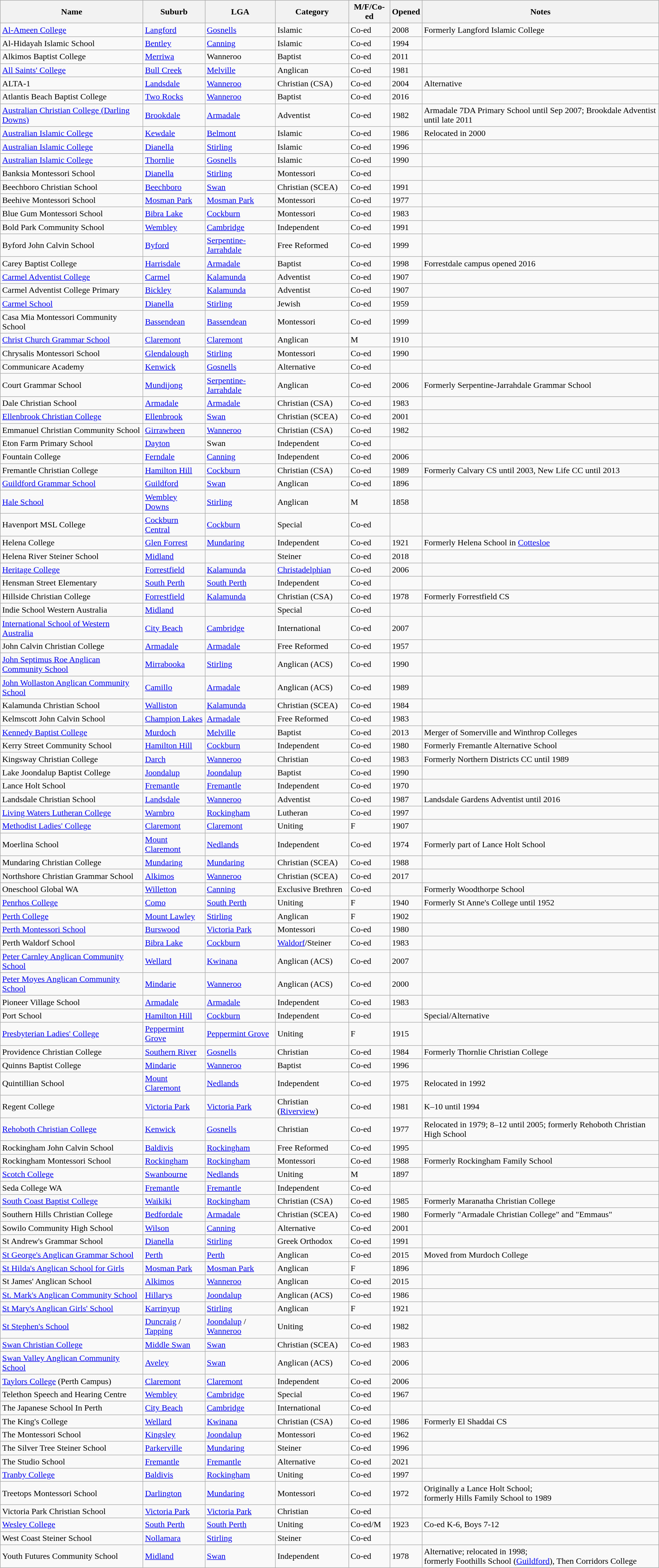<table class="wikitable sortable">
<tr>
<th>Name</th>
<th>Suburb</th>
<th>LGA</th>
<th>Category</th>
<th>M/F/Co-ed</th>
<th>Opened</th>
<th>Notes</th>
</tr>
<tr>
<td><a href='#'>Al-Ameen College</a></td>
<td><a href='#'>Langford</a></td>
<td><a href='#'>Gosnells</a></td>
<td>Islamic</td>
<td>Co-ed</td>
<td>2008</td>
<td>Formerly Langford Islamic College</td>
</tr>
<tr>
<td>Al-Hidayah Islamic School</td>
<td><a href='#'>Bentley</a></td>
<td><a href='#'>Canning</a></td>
<td>Islamic</td>
<td>Co-ed</td>
<td>1994</td>
<td></td>
</tr>
<tr>
<td>Alkimos Baptist College</td>
<td><a href='#'>Merriwa</a></td>
<td>Wanneroo</td>
<td>Baptist</td>
<td>Co-ed</td>
<td>2011</td>
<td></td>
</tr>
<tr>
<td><a href='#'>All Saints' College</a></td>
<td><a href='#'>Bull Creek</a></td>
<td><a href='#'>Melville</a></td>
<td>Anglican</td>
<td>Co-ed</td>
<td>1981</td>
<td></td>
</tr>
<tr>
<td>ALTA-1</td>
<td><a href='#'>Landsdale</a></td>
<td><a href='#'>Wanneroo</a></td>
<td>Christian (CSA)</td>
<td>Co-ed</td>
<td>2004</td>
<td>Alternative</td>
</tr>
<tr>
<td>Atlantis Beach Baptist College</td>
<td><a href='#'>Two Rocks</a></td>
<td><a href='#'>Wanneroo</a></td>
<td>Baptist</td>
<td>Co-ed</td>
<td>2016</td>
<td></td>
</tr>
<tr>
<td><a href='#'>Australian Christian College (Darling Downs)</a></td>
<td><a href='#'>Brookdale</a></td>
<td><a href='#'>Armadale</a></td>
<td>Adventist</td>
<td>Co-ed</td>
<td>1982</td>
<td>Armadale 7DA Primary School until Sep 2007; Brookdale Adventist until late 2011</td>
</tr>
<tr>
<td><a href='#'>Australian Islamic College</a></td>
<td><a href='#'>Kewdale</a></td>
<td><a href='#'>Belmont</a></td>
<td>Islamic</td>
<td>Co-ed</td>
<td>1986</td>
<td>Relocated in 2000</td>
</tr>
<tr>
<td><a href='#'>Australian Islamic College</a></td>
<td><a href='#'>Dianella</a></td>
<td><a href='#'>Stirling</a></td>
<td>Islamic</td>
<td>Co-ed</td>
<td>1996</td>
<td></td>
</tr>
<tr>
<td><a href='#'>Australian Islamic College</a></td>
<td><a href='#'>Thornlie</a></td>
<td><a href='#'>Gosnells</a></td>
<td>Islamic</td>
<td>Co-ed</td>
<td>1990</td>
<td></td>
</tr>
<tr>
<td>Banksia Montessori School</td>
<td><a href='#'>Dianella</a></td>
<td><a href='#'>Stirling</a></td>
<td>Montessori</td>
<td>Co-ed</td>
<td></td>
<td></td>
</tr>
<tr>
<td>Beechboro Christian School</td>
<td><a href='#'>Beechboro</a></td>
<td><a href='#'>Swan</a></td>
<td>Christian (SCEA)</td>
<td>Co-ed</td>
<td>1991</td>
<td></td>
</tr>
<tr>
<td>Beehive Montessori School</td>
<td><a href='#'>Mosman Park</a></td>
<td><a href='#'>Mosman Park</a></td>
<td>Montessori</td>
<td>Co-ed</td>
<td>1977</td>
<td></td>
</tr>
<tr>
<td>Blue Gum Montessori School</td>
<td><a href='#'>Bibra Lake</a></td>
<td><a href='#'>Cockburn</a></td>
<td>Montessori</td>
<td>Co-ed</td>
<td>1983</td>
<td></td>
</tr>
<tr>
<td>Bold Park Community School</td>
<td><a href='#'>Wembley</a></td>
<td><a href='#'>Cambridge</a></td>
<td>Independent</td>
<td>Co-ed</td>
<td>1991</td>
<td></td>
</tr>
<tr>
<td>Byford John Calvin School</td>
<td><a href='#'>Byford</a></td>
<td><a href='#'>Serpentine-Jarrahdale</a></td>
<td>Free Reformed</td>
<td>Co-ed</td>
<td>1999</td>
<td></td>
</tr>
<tr>
<td>Carey Baptist College</td>
<td><a href='#'>Harrisdale</a></td>
<td><a href='#'>Armadale</a></td>
<td>Baptist</td>
<td>Co-ed</td>
<td>1998</td>
<td>Forrestdale campus opened 2016</td>
</tr>
<tr>
<td><a href='#'>Carmel Adventist College</a></td>
<td><a href='#'>Carmel</a></td>
<td><a href='#'>Kalamunda</a></td>
<td>Adventist</td>
<td>Co-ed</td>
<td>1907</td>
<td></td>
</tr>
<tr>
<td>Carmel Adventist College Primary</td>
<td><a href='#'>Bickley</a></td>
<td><a href='#'>Kalamunda</a></td>
<td>Adventist</td>
<td>Co-ed</td>
<td>1907</td>
<td></td>
</tr>
<tr>
<td><a href='#'>Carmel School</a></td>
<td><a href='#'>Dianella</a></td>
<td><a href='#'>Stirling</a></td>
<td>Jewish</td>
<td>Co-ed</td>
<td>1959</td>
<td></td>
</tr>
<tr>
<td>Casa Mia Montessori Community School</td>
<td><a href='#'>Bassendean</a></td>
<td><a href='#'>Bassendean</a></td>
<td>Montessori</td>
<td>Co-ed</td>
<td>1999</td>
<td></td>
</tr>
<tr>
<td><a href='#'>Christ Church Grammar School</a></td>
<td><a href='#'>Claremont</a></td>
<td><a href='#'>Claremont</a></td>
<td>Anglican</td>
<td>M</td>
<td>1910</td>
<td></td>
</tr>
<tr>
<td>Chrysalis Montessori School</td>
<td><a href='#'>Glendalough</a></td>
<td><a href='#'>Stirling</a></td>
<td>Montessori</td>
<td>Co-ed</td>
<td>1990</td>
<td></td>
</tr>
<tr>
<td>Communicare Academy</td>
<td><a href='#'>Kenwick</a></td>
<td><a href='#'>Gosnells</a></td>
<td>Alternative</td>
<td>Co-ed</td>
<td></td>
<td></td>
</tr>
<tr>
<td>Court Grammar School</td>
<td><a href='#'>Mundijong</a></td>
<td><a href='#'>Serpentine-Jarrahdale</a></td>
<td>Anglican</td>
<td>Co-ed</td>
<td>2006</td>
<td>Formerly Serpentine-Jarrahdale Grammar School</td>
</tr>
<tr>
<td>Dale Christian School</td>
<td><a href='#'>Armadale</a></td>
<td><a href='#'>Armadale</a></td>
<td>Christian (CSA)</td>
<td>Co-ed</td>
<td>1983</td>
<td></td>
</tr>
<tr>
<td><a href='#'>Ellenbrook Christian College</a></td>
<td><a href='#'>Ellenbrook</a></td>
<td><a href='#'>Swan</a></td>
<td>Christian (SCEA)</td>
<td>Co-ed</td>
<td>2001</td>
<td></td>
</tr>
<tr>
<td>Emmanuel Christian Community School</td>
<td><a href='#'>Girrawheen</a></td>
<td><a href='#'>Wanneroo</a></td>
<td>Christian (CSA)</td>
<td>Co-ed</td>
<td>1982</td>
<td></td>
</tr>
<tr>
<td>Eton Farm Primary School</td>
<td><a href='#'>Dayton</a></td>
<td>Swan</td>
<td>Independent</td>
<td>Co-ed</td>
<td></td>
<td></td>
</tr>
<tr>
<td>Fountain College</td>
<td><a href='#'>Ferndale</a></td>
<td><a href='#'>Canning</a></td>
<td>Independent</td>
<td>Co-ed</td>
<td>2006</td>
<td></td>
</tr>
<tr>
<td>Fremantle Christian College</td>
<td><a href='#'>Hamilton Hill</a></td>
<td><a href='#'>Cockburn</a></td>
<td>Christian (CSA)</td>
<td>Co-ed</td>
<td>1989</td>
<td>Formerly Calvary CS until 2003, New Life CC until 2013</td>
</tr>
<tr>
<td><a href='#'>Guildford Grammar School</a></td>
<td><a href='#'>Guildford</a></td>
<td><a href='#'>Swan</a></td>
<td>Anglican</td>
<td>Co-ed</td>
<td>1896</td>
<td></td>
</tr>
<tr>
<td><a href='#'>Hale School</a></td>
<td><a href='#'>Wembley Downs</a></td>
<td><a href='#'>Stirling</a></td>
<td>Anglican</td>
<td>M</td>
<td>1858</td>
<td></td>
</tr>
<tr>
<td>Havenport MSL College</td>
<td><a href='#'>Cockburn Central</a></td>
<td><a href='#'>Cockburn</a></td>
<td>Special</td>
<td>Co-ed</td>
<td></td>
<td></td>
</tr>
<tr>
<td>Helena College</td>
<td><a href='#'>Glen Forrest</a></td>
<td><a href='#'>Mundaring</a></td>
<td>Independent</td>
<td>Co-ed</td>
<td>1921</td>
<td>Formerly Helena School in <a href='#'>Cottesloe</a></td>
</tr>
<tr>
<td>Helena River Steiner School</td>
<td><a href='#'>Midland</a></td>
<td></td>
<td>Steiner</td>
<td>Co-ed</td>
<td>2018</td>
<td></td>
</tr>
<tr>
<td><a href='#'>Heritage College</a></td>
<td><a href='#'>Forrestfield</a></td>
<td><a href='#'>Kalamunda</a></td>
<td><a href='#'>Christadelphian</a></td>
<td>Co-ed</td>
<td>2006</td>
<td></td>
</tr>
<tr>
<td>Hensman Street Elementary</td>
<td><a href='#'>South Perth</a></td>
<td><a href='#'>South Perth</a></td>
<td>Independent</td>
<td>Co-ed</td>
<td></td>
<td></td>
</tr>
<tr>
<td>Hillside Christian College</td>
<td><a href='#'>Forrestfield</a></td>
<td><a href='#'>Kalamunda</a></td>
<td>Christian (CSA)</td>
<td>Co-ed</td>
<td>1978</td>
<td>Formerly Forrestfield CS</td>
</tr>
<tr>
<td>Indie School Western Australia</td>
<td><a href='#'>Midland</a></td>
<td></td>
<td>Special</td>
<td>Co-ed</td>
<td></td>
<td></td>
</tr>
<tr>
<td><a href='#'>International School of Western Australia</a></td>
<td><a href='#'>City Beach</a></td>
<td><a href='#'>Cambridge</a></td>
<td>International</td>
<td>Co-ed</td>
<td>2007</td>
<td></td>
</tr>
<tr>
<td>John Calvin Christian College</td>
<td><a href='#'>Armadale</a></td>
<td><a href='#'>Armadale</a></td>
<td>Free Reformed</td>
<td>Co-ed</td>
<td>1957</td>
<td></td>
</tr>
<tr>
<td><a href='#'>John Septimus Roe Anglican Community School</a></td>
<td><a href='#'>Mirrabooka</a></td>
<td><a href='#'>Stirling</a></td>
<td>Anglican (ACS)</td>
<td>Co-ed</td>
<td>1990</td>
<td></td>
</tr>
<tr>
<td><a href='#'>John Wollaston Anglican Community School</a></td>
<td><a href='#'>Camillo</a></td>
<td><a href='#'>Armadale</a></td>
<td>Anglican (ACS)</td>
<td>Co-ed</td>
<td>1989</td>
<td></td>
</tr>
<tr>
<td>Kalamunda Christian School</td>
<td><a href='#'>Walliston</a></td>
<td><a href='#'>Kalamunda</a></td>
<td>Christian (SCEA)</td>
<td>Co-ed</td>
<td>1984</td>
<td></td>
</tr>
<tr>
<td>Kelmscott John Calvin School</td>
<td><a href='#'>Champion Lakes</a></td>
<td><a href='#'>Armadale</a></td>
<td>Free Reformed</td>
<td>Co-ed</td>
<td>1983</td>
<td></td>
</tr>
<tr>
<td><a href='#'>Kennedy Baptist College</a></td>
<td><a href='#'>Murdoch</a></td>
<td><a href='#'>Melville</a></td>
<td>Baptist</td>
<td>Co-ed</td>
<td>2013</td>
<td>Merger of Somerville and Winthrop Colleges</td>
</tr>
<tr>
<td>Kerry Street Community School</td>
<td><a href='#'>Hamilton Hill</a></td>
<td><a href='#'>Cockburn</a></td>
<td>Independent</td>
<td>Co-ed</td>
<td>1980</td>
<td>Formerly Fremantle Alternative School</td>
</tr>
<tr>
<td>Kingsway Christian College</td>
<td><a href='#'>Darch</a></td>
<td><a href='#'>Wanneroo</a></td>
<td>Christian</td>
<td>Co-ed</td>
<td>1983</td>
<td>Formerly Northern Districts CC until 1989</td>
</tr>
<tr>
<td>Lake Joondalup Baptist College</td>
<td><a href='#'>Joondalup</a></td>
<td><a href='#'>Joondalup</a></td>
<td>Baptist</td>
<td>Co-ed</td>
<td>1990</td>
<td></td>
</tr>
<tr>
<td>Lance Holt School</td>
<td><a href='#'>Fremantle</a></td>
<td><a href='#'>Fremantle</a></td>
<td>Independent</td>
<td>Co-ed</td>
<td>1970</td>
<td></td>
</tr>
<tr>
<td>Landsdale Christian School</td>
<td><a href='#'>Landsdale</a></td>
<td><a href='#'>Wanneroo</a></td>
<td>Adventist</td>
<td>Co-ed</td>
<td>1987</td>
<td>Landsdale Gardens Adventist until 2016</td>
</tr>
<tr>
<td><a href='#'>Living Waters Lutheran College</a></td>
<td><a href='#'>Warnbro</a></td>
<td><a href='#'>Rockingham</a></td>
<td>Lutheran</td>
<td>Co-ed</td>
<td>1997</td>
<td></td>
</tr>
<tr>
<td><a href='#'>Methodist Ladies' College</a></td>
<td><a href='#'>Claremont</a></td>
<td><a href='#'>Claremont</a></td>
<td>Uniting</td>
<td>F</td>
<td>1907</td>
<td></td>
</tr>
<tr>
<td>Moerlina School</td>
<td><a href='#'>Mount Claremont</a></td>
<td><a href='#'>Nedlands</a></td>
<td>Independent</td>
<td>Co-ed</td>
<td>1974</td>
<td>Formerly part of Lance Holt School</td>
</tr>
<tr>
<td>Mundaring Christian College</td>
<td><a href='#'>Mundaring</a></td>
<td><a href='#'>Mundaring</a></td>
<td>Christian (SCEA)</td>
<td>Co-ed</td>
<td>1988</td>
<td></td>
</tr>
<tr>
<td>Northshore Christian Grammar School</td>
<td><a href='#'>Alkimos</a></td>
<td><a href='#'>Wanneroo</a></td>
<td>Christian (SCEA)</td>
<td>Co-ed</td>
<td>2017</td>
<td></td>
</tr>
<tr>
<td>Oneschool Global WA</td>
<td><a href='#'>Willetton</a></td>
<td><a href='#'>Canning</a></td>
<td>Exclusive Brethren</td>
<td>Co-ed</td>
<td></td>
<td>Formerly Woodthorpe School</td>
</tr>
<tr>
<td><a href='#'>Penrhos College</a></td>
<td><a href='#'>Como</a></td>
<td><a href='#'>South Perth</a></td>
<td>Uniting</td>
<td>F</td>
<td>1940</td>
<td>Formerly St Anne's College until 1952</td>
</tr>
<tr>
<td><a href='#'>Perth College</a></td>
<td><a href='#'>Mount Lawley</a></td>
<td><a href='#'>Stirling</a></td>
<td>Anglican</td>
<td>F</td>
<td>1902</td>
<td></td>
</tr>
<tr>
<td><a href='#'>Perth Montessori School</a></td>
<td><a href='#'>Burswood</a></td>
<td><a href='#'>Victoria Park</a></td>
<td>Montessori</td>
<td>Co-ed</td>
<td>1980</td>
<td></td>
</tr>
<tr>
<td>Perth Waldorf School</td>
<td><a href='#'>Bibra Lake</a></td>
<td><a href='#'>Cockburn</a></td>
<td><a href='#'>Waldorf</a>/Steiner</td>
<td>Co-ed</td>
<td>1983</td>
<td></td>
</tr>
<tr>
<td><a href='#'>Peter Carnley Anglican Community School</a></td>
<td><a href='#'>Wellard</a></td>
<td><a href='#'>Kwinana</a></td>
<td>Anglican (ACS)</td>
<td>Co-ed</td>
<td>2007</td>
<td></td>
</tr>
<tr>
<td><a href='#'>Peter Moyes Anglican Community School</a></td>
<td><a href='#'>Mindarie</a></td>
<td><a href='#'>Wanneroo</a></td>
<td>Anglican (ACS)</td>
<td>Co-ed</td>
<td>2000</td>
<td></td>
</tr>
<tr>
<td>Pioneer Village School</td>
<td><a href='#'>Armadale</a></td>
<td><a href='#'>Armadale</a></td>
<td>Independent</td>
<td>Co-ed</td>
<td>1983</td>
<td></td>
</tr>
<tr>
<td>Port School</td>
<td><a href='#'>Hamilton Hill</a></td>
<td><a href='#'>Cockburn</a></td>
<td>Independent</td>
<td>Co-ed</td>
<td></td>
<td>Special/Alternative</td>
</tr>
<tr>
<td><a href='#'>Presbyterian Ladies' College</a></td>
<td><a href='#'>Peppermint Grove</a></td>
<td><a href='#'>Peppermint Grove</a></td>
<td>Uniting</td>
<td>F</td>
<td>1915</td>
<td></td>
</tr>
<tr>
<td>Providence Christian College</td>
<td><a href='#'>Southern River</a></td>
<td><a href='#'>Gosnells</a></td>
<td>Christian</td>
<td>Co-ed</td>
<td>1984</td>
<td>Formerly Thornlie Christian College</td>
</tr>
<tr>
<td>Quinns Baptist College</td>
<td><a href='#'>Mindarie</a></td>
<td><a href='#'>Wanneroo</a></td>
<td>Baptist</td>
<td>Co-ed</td>
<td>1996</td>
<td></td>
</tr>
<tr>
<td>Quintillian School</td>
<td><a href='#'>Mount Claremont</a></td>
<td><a href='#'>Nedlands</a></td>
<td>Independent</td>
<td>Co-ed</td>
<td>1975</td>
<td>Relocated in 1992</td>
</tr>
<tr>
<td>Regent College</td>
<td><a href='#'>Victoria Park</a></td>
<td><a href='#'>Victoria Park</a></td>
<td>Christian (<a href='#'>Riverview</a>)</td>
<td>Co-ed</td>
<td>1981</td>
<td>K–10 until 1994</td>
</tr>
<tr>
<td><a href='#'>Rehoboth Christian College</a></td>
<td><a href='#'>Kenwick</a></td>
<td><a href='#'>Gosnells</a></td>
<td>Christian</td>
<td>Co-ed</td>
<td>1977</td>
<td>Relocated in 1979; 8–12 until 2005; formerly Rehoboth Christian High School</td>
</tr>
<tr>
<td>Rockingham John Calvin School</td>
<td><a href='#'>Baldivis</a></td>
<td><a href='#'>Rockingham</a></td>
<td>Free Reformed</td>
<td>Co-ed</td>
<td>1995</td>
<td></td>
</tr>
<tr>
<td>Rockingham Montessori School</td>
<td><a href='#'>Rockingham</a></td>
<td><a href='#'>Rockingham</a></td>
<td>Montessori</td>
<td>Co-ed</td>
<td>1988</td>
<td>Formerly Rockingham Family School</td>
</tr>
<tr>
<td><a href='#'>Scotch College</a></td>
<td><a href='#'>Swanbourne</a></td>
<td><a href='#'>Nedlands</a></td>
<td>Uniting</td>
<td>M</td>
<td>1897</td>
<td></td>
</tr>
<tr>
<td>Seda College WA</td>
<td><a href='#'>Fremantle</a></td>
<td><a href='#'>Fremantle</a></td>
<td>Independent</td>
<td>Co-ed</td>
<td></td>
<td></td>
</tr>
<tr>
<td><a href='#'>South Coast Baptist College</a></td>
<td><a href='#'>Waikiki</a></td>
<td><a href='#'>Rockingham</a></td>
<td>Christian (CSA)</td>
<td>Co-ed</td>
<td>1985</td>
<td>Formerly Maranatha Christian College</td>
</tr>
<tr>
<td>Southern Hills Christian College</td>
<td><a href='#'>Bedfordale</a></td>
<td><a href='#'>Armadale</a></td>
<td>Christian (SCEA)</td>
<td>Co-ed</td>
<td>1980</td>
<td>Formerly "Armadale Christian College" and "Emmaus"</td>
</tr>
<tr>
<td>Sowilo Community High School</td>
<td><a href='#'>Wilson</a></td>
<td><a href='#'>Canning</a></td>
<td>Alternative</td>
<td>Co-ed</td>
<td>2001</td>
<td></td>
</tr>
<tr>
<td>St Andrew's Grammar School</td>
<td><a href='#'>Dianella</a></td>
<td><a href='#'>Stirling</a></td>
<td>Greek Orthodox</td>
<td>Co-ed</td>
<td>1991</td>
<td></td>
</tr>
<tr>
<td><a href='#'>St George's Anglican Grammar School</a></td>
<td><a href='#'>Perth</a></td>
<td><a href='#'>Perth</a></td>
<td>Anglican</td>
<td>Co-ed</td>
<td>2015</td>
<td>Moved from Murdoch College</td>
</tr>
<tr>
<td><a href='#'>St Hilda's Anglican School for Girls</a></td>
<td><a href='#'>Mosman Park</a></td>
<td><a href='#'>Mosman Park</a></td>
<td>Anglican</td>
<td>F</td>
<td>1896</td>
<td></td>
</tr>
<tr>
<td>St James' Anglican School</td>
<td><a href='#'>Alkimos</a></td>
<td><a href='#'>Wanneroo</a></td>
<td>Anglican</td>
<td>Co-ed</td>
<td>2015</td>
<td></td>
</tr>
<tr>
<td><a href='#'>St. Mark's Anglican Community School</a></td>
<td><a href='#'>Hillarys</a></td>
<td><a href='#'>Joondalup</a></td>
<td>Anglican (ACS)</td>
<td>Co-ed</td>
<td>1986</td>
<td></td>
</tr>
<tr>
<td><a href='#'>St Mary's Anglican Girls' School</a></td>
<td><a href='#'>Karrinyup</a></td>
<td><a href='#'>Stirling</a></td>
<td>Anglican</td>
<td>F</td>
<td>1921</td>
<td></td>
</tr>
<tr>
<td><a href='#'>St Stephen's School</a></td>
<td><a href='#'>Duncraig</a> /<br><a href='#'>Tapping</a></td>
<td><a href='#'>Joondalup</a> /<br><a href='#'>Wanneroo</a></td>
<td>Uniting</td>
<td>Co-ed</td>
<td>1982</td>
<td></td>
</tr>
<tr>
<td><a href='#'>Swan Christian College</a></td>
<td><a href='#'>Middle Swan</a></td>
<td><a href='#'>Swan</a></td>
<td>Christian (SCEA)</td>
<td>Co-ed</td>
<td>1983</td>
<td></td>
</tr>
<tr>
<td><a href='#'>Swan Valley Anglican Community School</a></td>
<td><a href='#'>Aveley</a></td>
<td><a href='#'>Swan</a></td>
<td>Anglican (ACS)</td>
<td>Co-ed</td>
<td>2006</td>
<td></td>
</tr>
<tr>
<td><a href='#'>Taylors College</a> (Perth Campus)</td>
<td><a href='#'>Claremont</a></td>
<td><a href='#'>Claremont</a></td>
<td>Independent</td>
<td>Co-ed</td>
<td>2006</td>
<td></td>
</tr>
<tr>
<td>Telethon Speech and Hearing Centre</td>
<td><a href='#'>Wembley</a></td>
<td><a href='#'>Cambridge</a></td>
<td>Special</td>
<td>Co-ed</td>
<td>1967</td>
<td></td>
</tr>
<tr>
<td>The Japanese School In Perth</td>
<td><a href='#'>City Beach</a></td>
<td><a href='#'>Cambridge</a></td>
<td>International</td>
<td>Co-ed</td>
<td></td>
<td></td>
</tr>
<tr>
<td>The King's College</td>
<td><a href='#'>Wellard</a></td>
<td><a href='#'>Kwinana</a></td>
<td>Christian (CSA)</td>
<td>Co-ed</td>
<td>1986</td>
<td>Formerly El Shaddai CS</td>
</tr>
<tr>
<td>The Montessori School</td>
<td><a href='#'>Kingsley</a></td>
<td><a href='#'>Joondalup</a></td>
<td>Montessori</td>
<td>Co-ed</td>
<td>1962</td>
<td></td>
</tr>
<tr>
<td>The Silver Tree Steiner School</td>
<td><a href='#'>Parkerville</a></td>
<td><a href='#'>Mundaring</a></td>
<td>Steiner</td>
<td>Co-ed</td>
<td>1996</td>
<td></td>
</tr>
<tr>
<td>The Studio School</td>
<td><a href='#'>Fremantle</a></td>
<td><a href='#'>Fremantle</a></td>
<td>Alternative</td>
<td>Co-ed</td>
<td>2021</td>
<td></td>
</tr>
<tr>
<td><a href='#'>Tranby College</a></td>
<td><a href='#'>Baldivis</a></td>
<td><a href='#'>Rockingham</a></td>
<td>Uniting</td>
<td>Co-ed</td>
<td>1997</td>
<td></td>
</tr>
<tr>
<td>Treetops Montessori School</td>
<td><a href='#'>Darlington</a></td>
<td><a href='#'>Mundaring</a></td>
<td>Montessori</td>
<td>Co-ed</td>
<td>1972</td>
<td>Originally a Lance Holt School;<br>formerly Hills Family School to 1989</td>
</tr>
<tr>
<td>Victoria Park Christian School</td>
<td><a href='#'>Victoria Park</a></td>
<td><a href='#'>Victoria Park</a></td>
<td>Christian</td>
<td>Co-ed</td>
<td></td>
<td></td>
</tr>
<tr>
<td><a href='#'>Wesley College</a></td>
<td><a href='#'>South Perth</a></td>
<td><a href='#'>South Perth</a></td>
<td>Uniting</td>
<td>Co-ed/M</td>
<td>1923</td>
<td>Co-ed K-6, Boys 7-12</td>
</tr>
<tr>
<td>West Coast Steiner School</td>
<td><a href='#'>Nollamara</a></td>
<td><a href='#'>Stirling</a></td>
<td>Steiner</td>
<td>Co-ed</td>
<td></td>
<td></td>
</tr>
<tr>
<td>Youth Futures Community School</td>
<td><a href='#'>Midland</a></td>
<td><a href='#'>Swan</a></td>
<td>Independent</td>
<td>Co-ed</td>
<td>1978</td>
<td>Alternative; relocated in 1998;<br>formerly Foothills School (<a href='#'>Guildford</a>), Then Corridors College</td>
</tr>
</table>
